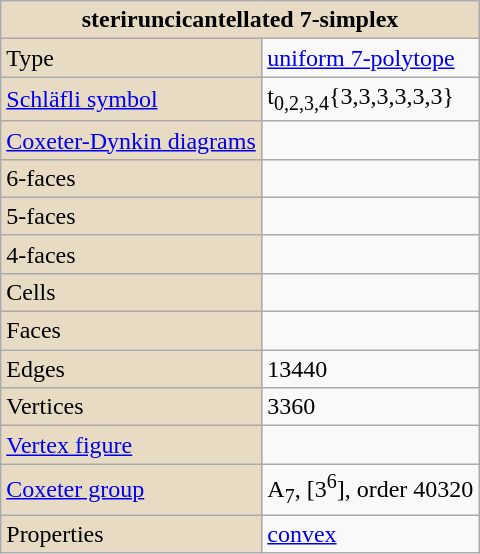<table class="wikitable" align="right" style="margin-left:10px" width="320">
<tr>
<th style="background:#e7dcc3;" colspan="2">steriruncicantellated 7-simplex</th>
</tr>
<tr>
<td style="background:#e7dcc3;">Type</td>
<td><a href='#'>uniform 7-polytope</a></td>
</tr>
<tr>
<td style="background:#e7dcc3;"><a href='#'>Schläfli symbol</a></td>
<td>t<sub>0,2,3,4</sub>{3,3,3,3,3,3}</td>
</tr>
<tr>
<td style="background:#e7dcc3;"><a href='#'>Coxeter-Dynkin diagrams</a></td>
<td></td>
</tr>
<tr>
<td style="background:#e7dcc3;">6-faces</td>
<td></td>
</tr>
<tr>
<td style="background:#e7dcc3;">5-faces</td>
<td></td>
</tr>
<tr>
<td style="background:#e7dcc3;">4-faces</td>
<td></td>
</tr>
<tr>
<td style="background:#e7dcc3;">Cells</td>
<td></td>
</tr>
<tr>
<td style="background:#e7dcc3;">Faces</td>
<td></td>
</tr>
<tr>
<td style="background:#e7dcc3;">Edges</td>
<td>13440</td>
</tr>
<tr>
<td style="background:#e7dcc3;">Vertices</td>
<td>3360</td>
</tr>
<tr>
<td style="background:#e7dcc3;"><a href='#'>Vertex figure</a></td>
<td></td>
</tr>
<tr>
<td style="background:#e7dcc3;"><a href='#'>Coxeter group</a></td>
<td>A<sub>7</sub>, [3<sup>6</sup>], order 40320</td>
</tr>
<tr>
<td style="background:#e7dcc3;">Properties</td>
<td><a href='#'>convex</a></td>
</tr>
</table>
